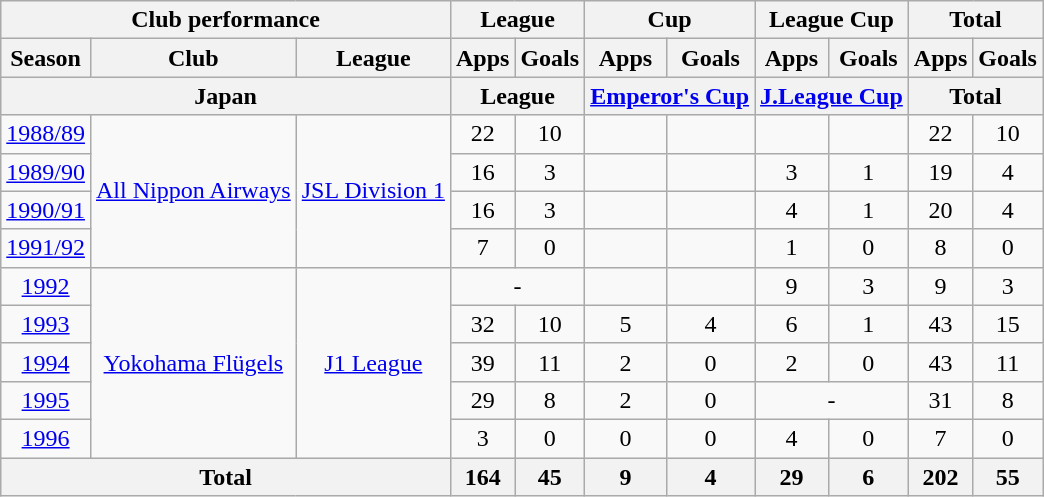<table class="wikitable" style="text-align:center;">
<tr>
<th colspan=3>Club performance</th>
<th colspan=2>League</th>
<th colspan=2>Cup</th>
<th colspan=2>League Cup</th>
<th colspan=2>Total</th>
</tr>
<tr>
<th>Season</th>
<th>Club</th>
<th>League</th>
<th>Apps</th>
<th>Goals</th>
<th>Apps</th>
<th>Goals</th>
<th>Apps</th>
<th>Goals</th>
<th>Apps</th>
<th>Goals</th>
</tr>
<tr>
<th colspan=3>Japan</th>
<th colspan=2>League</th>
<th colspan=2><a href='#'>Emperor's Cup</a></th>
<th colspan=2><a href='#'>J.League Cup</a></th>
<th colspan=2>Total</th>
</tr>
<tr>
<td><a href='#'>1988/89</a></td>
<td rowspan=4><a href='#'>All Nippon Airways</a></td>
<td rowspan=4><a href='#'>JSL Division 1</a></td>
<td>22</td>
<td>10</td>
<td></td>
<td></td>
<td></td>
<td></td>
<td>22</td>
<td>10</td>
</tr>
<tr>
<td><a href='#'>1989/90</a></td>
<td>16</td>
<td>3</td>
<td></td>
<td></td>
<td>3</td>
<td>1</td>
<td>19</td>
<td>4</td>
</tr>
<tr>
<td><a href='#'>1990/91</a></td>
<td>16</td>
<td>3</td>
<td></td>
<td></td>
<td>4</td>
<td>1</td>
<td>20</td>
<td>4</td>
</tr>
<tr>
<td><a href='#'>1991/92</a></td>
<td>7</td>
<td>0</td>
<td></td>
<td></td>
<td>1</td>
<td>0</td>
<td>8</td>
<td>0</td>
</tr>
<tr>
<td><a href='#'>1992</a></td>
<td rowspan=5><a href='#'>Yokohama Flügels</a></td>
<td rowspan=5><a href='#'>J1 League</a></td>
<td colspan=2>-</td>
<td></td>
<td></td>
<td>9</td>
<td>3</td>
<td>9</td>
<td>3</td>
</tr>
<tr>
<td><a href='#'>1993</a></td>
<td>32</td>
<td>10</td>
<td>5</td>
<td>4</td>
<td>6</td>
<td>1</td>
<td>43</td>
<td>15</td>
</tr>
<tr>
<td><a href='#'>1994</a></td>
<td>39</td>
<td>11</td>
<td>2</td>
<td>0</td>
<td>2</td>
<td>0</td>
<td>43</td>
<td>11</td>
</tr>
<tr>
<td><a href='#'>1995</a></td>
<td>29</td>
<td>8</td>
<td>2</td>
<td>0</td>
<td colspan=2>-</td>
<td>31</td>
<td>8</td>
</tr>
<tr>
<td><a href='#'>1996</a></td>
<td>3</td>
<td>0</td>
<td>0</td>
<td>0</td>
<td>4</td>
<td>0</td>
<td>7</td>
<td>0</td>
</tr>
<tr>
<th colspan=3>Total</th>
<th>164</th>
<th>45</th>
<th>9</th>
<th>4</th>
<th>29</th>
<th>6</th>
<th>202</th>
<th>55</th>
</tr>
</table>
